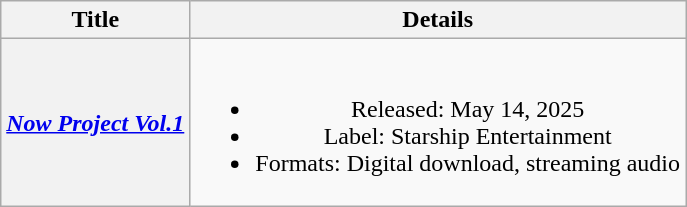<table class="wikitable plainrowheaders" style="text-align:center;">
<tr>
<th scope="col">Title</th>
<th scope="col">Details</th>
</tr>
<tr>
<th scope="row"><em><a href='#'>Now Project Vol.1</a></em></th>
<td><br><ul><li>Released: May 14, 2025</li><li>Label: Starship Entertainment</li><li>Formats: Digital download, streaming audio</li></ul></td>
</tr>
</table>
